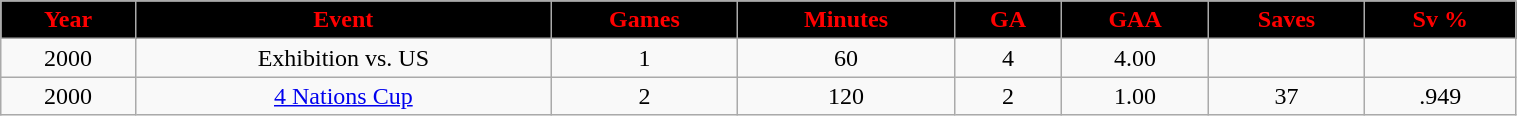<table class="wikitable" width="80%">
<tr align="center" style="background:black;color:red;">
<td><strong>Year</strong></td>
<td><strong>Event</strong></td>
<td><strong>Games</strong></td>
<td><strong>Minutes</strong></td>
<td><strong>GA</strong></td>
<td><strong>GAA</strong></td>
<td><strong>Saves</strong></td>
<td><strong>Sv %</strong></td>
</tr>
<tr align="center" bgcolor="">
<td>2000</td>
<td>Exhibition vs. US</td>
<td>1</td>
<td>60</td>
<td>4</td>
<td>4.00</td>
<td></td>
<td></td>
</tr>
<tr align="center" bgcolor="">
<td>2000</td>
<td><a href='#'>4 Nations Cup</a></td>
<td>2</td>
<td>120</td>
<td>2</td>
<td>1.00</td>
<td>37</td>
<td>.949</td>
</tr>
</table>
